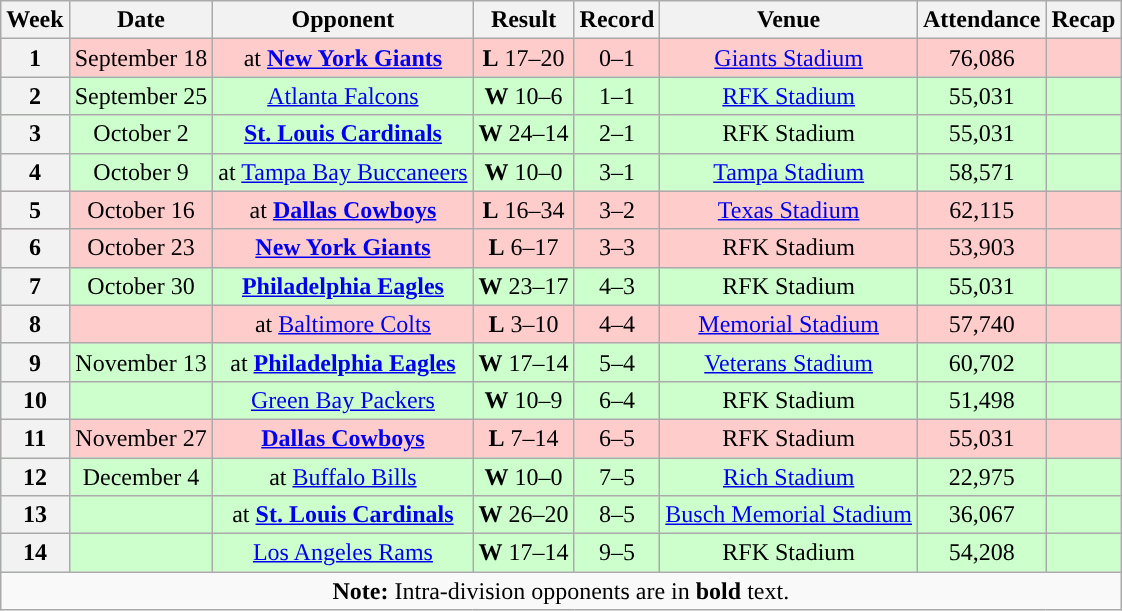<table class="wikitable" style="text-align:center">
<tr>
<th>Week</th>
<th>Date</th>
<th>Opponent</th>
<th>Result</th>
<th>Record</th>
<th>Venue</th>
<th>Attendance</th>
<th>Recap</th>
</tr>
<tr style="background:#fcc">
<th>1</th>
<td>September 18</td>
<td>at <strong><a href='#'>New York Giants</a></strong></td>
<td><strong>L</strong> 17–20</td>
<td>0–1</td>
<td><a href='#'>Giants Stadium</a></td>
<td>76,086</td>
<td></td>
</tr>
<tr style="background:#cfc">
<th>2</th>
<td>September 25</td>
<td><a href='#'>Atlanta Falcons</a></td>
<td><strong>W</strong> 10–6</td>
<td>1–1</td>
<td><a href='#'>RFK Stadium</a></td>
<td>55,031</td>
<td></td>
</tr>
<tr style="background:#cfc">
<th>3</th>
<td>October 2</td>
<td><strong><a href='#'>St. Louis Cardinals</a></strong></td>
<td><strong>W</strong> 24–14</td>
<td>2–1</td>
<td>RFK Stadium</td>
<td>55,031</td>
<td></td>
</tr>
<tr style="background:#cfc">
<th>4</th>
<td>October 9</td>
<td>at <a href='#'>Tampa Bay Buccaneers</a></td>
<td><strong>W</strong> 10–0</td>
<td>3–1</td>
<td><a href='#'>Tampa Stadium</a></td>
<td>58,571</td>
<td></td>
</tr>
<tr style="background:#fcc">
<th>5</th>
<td>October 16</td>
<td>at <strong><a href='#'>Dallas Cowboys</a></strong></td>
<td><strong>L</strong> 16–34</td>
<td>3–2</td>
<td><a href='#'>Texas Stadium</a></td>
<td>62,115</td>
<td></td>
</tr>
<tr style="background:#fcc">
<th>6</th>
<td>October 23</td>
<td><strong><a href='#'>New York Giants</a></strong></td>
<td><strong>L</strong> 6–17</td>
<td>3–3</td>
<td>RFK Stadium</td>
<td>53,903</td>
<td></td>
</tr>
<tr style="background:#cfc">
<th>7</th>
<td>October 30</td>
<td><strong><a href='#'>Philadelphia Eagles</a></strong></td>
<td><strong>W</strong> 23–17</td>
<td>4–3</td>
<td>RFK Stadium</td>
<td>55,031</td>
<td></td>
</tr>
<tr style="background:#fcc">
<th>8</th>
<td></td>
<td>at <a href='#'>Baltimore Colts</a></td>
<td><strong>L</strong> 3–10</td>
<td>4–4</td>
<td><a href='#'>Memorial Stadium</a></td>
<td>57,740</td>
<td></td>
</tr>
<tr style="background:#cfc">
<th>9</th>
<td>November 13</td>
<td>at <strong><a href='#'>Philadelphia Eagles</a></strong></td>
<td><strong>W</strong> 17–14</td>
<td>5–4</td>
<td><a href='#'>Veterans Stadium</a></td>
<td>60,702</td>
<td></td>
</tr>
<tr style="background:#cfc">
<th>10</th>
<td></td>
<td><a href='#'>Green Bay Packers</a></td>
<td><strong>W</strong> 10–9</td>
<td>6–4</td>
<td>RFK Stadium</td>
<td>51,498</td>
<td></td>
</tr>
<tr style="background:#fcc">
<th>11</th>
<td>November 27</td>
<td><strong><a href='#'>Dallas Cowboys</a></strong></td>
<td><strong>L</strong> 7–14</td>
<td>6–5</td>
<td>RFK Stadium</td>
<td>55,031</td>
<td></td>
</tr>
<tr style="background:#cfc">
<th>12</th>
<td>December 4</td>
<td>at <a href='#'>Buffalo Bills</a></td>
<td><strong>W</strong> 10–0</td>
<td>7–5</td>
<td><a href='#'>Rich Stadium</a></td>
<td>22,975</td>
<td></td>
</tr>
<tr style="background:#cfc">
<th>13</th>
<td></td>
<td>at <strong><a href='#'>St. Louis Cardinals</a></strong></td>
<td><strong>W</strong> 26–20</td>
<td>8–5</td>
<td><a href='#'>Busch Memorial Stadium</a></td>
<td>36,067</td>
<td></td>
</tr>
<tr style="background:#cfc">
<th>14</th>
<td></td>
<td><a href='#'>Los Angeles Rams</a></td>
<td><strong>W</strong> 17–14</td>
<td>9–5</td>
<td>RFK Stadium</td>
<td>54,208</td>
<td></td>
</tr>
<tr>
<td colspan="8"><strong>Note:</strong> Intra-division opponents are in <strong>bold</strong> text.</td>
</tr>
</table>
